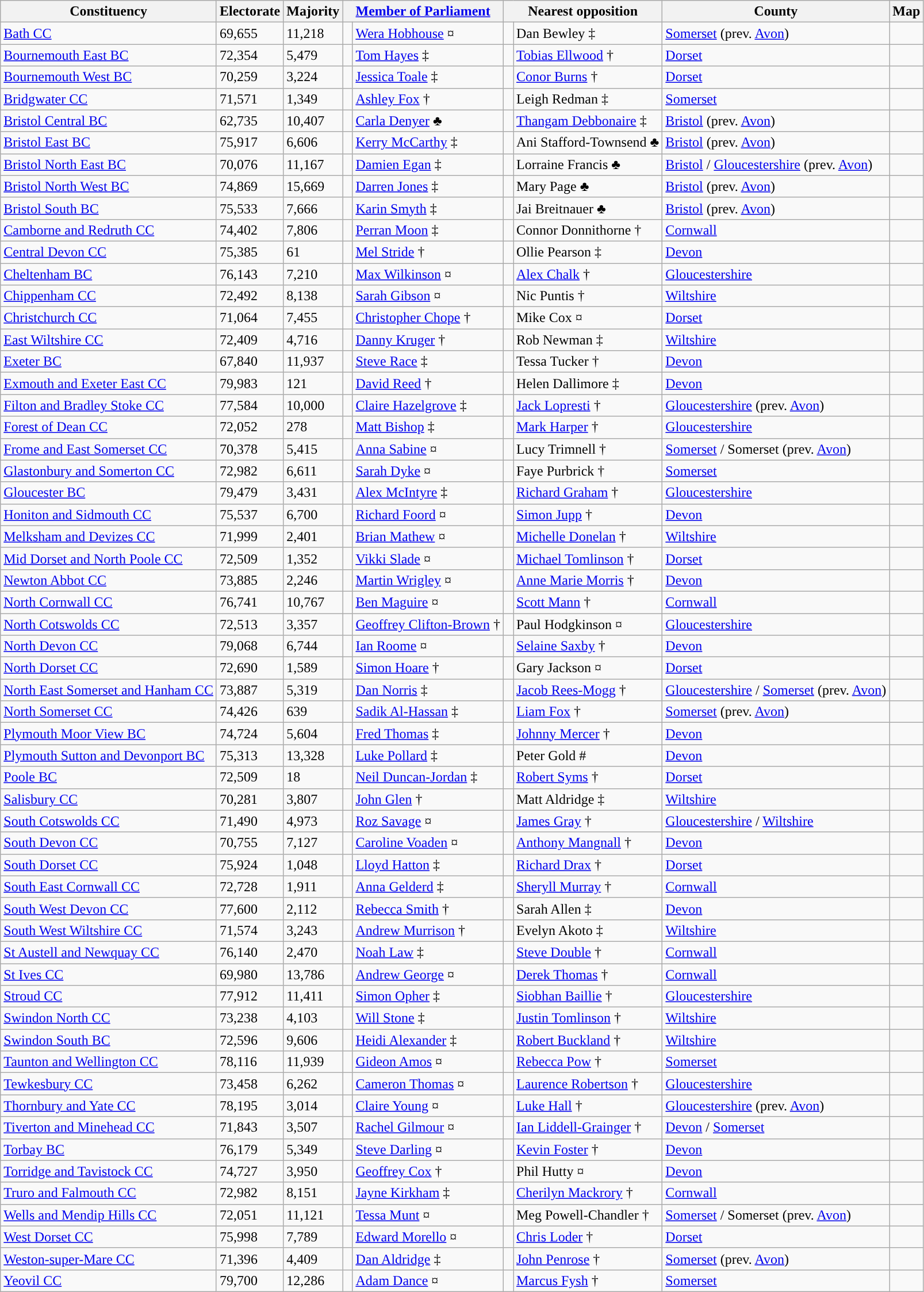<table class="wikitable sortable">
<tr>
<th rowspan="1">Constituency </th>
<th rowspan="1">Electorate</th>
<th rowspan="1">Majority</th>
<th class="unsortable" colspan="2"><a href='#'>Member of Parliament</a></th>
<th class="unsortable" colspan="2">Nearest opposition</th>
<th rowspan="1">County</th>
<th class="unsortable" rowspan="1">Map</th>
</tr>
<tr>
<td><a href='#'>Bath CC</a></td>
<td>69,655</td>
<td>11,218</td>
<td style="color:inherit;background:"> </td>
<td><a href='#'>Wera Hobhouse</a> ¤</td>
<td style="color:inherit;background:"> </td>
<td>Dan Bewley ‡</td>
<td><a href='#'>Somerset</a> (prev. <a href='#'>Avon</a>)</td>
<td></td>
</tr>
<tr>
<td><a href='#'>Bournemouth East BC</a></td>
<td>72,354</td>
<td>5,479</td>
<td style="color:inherit;background:"> </td>
<td><a href='#'>Tom Hayes</a> ‡</td>
<td style="color:inherit;background:"> </td>
<td><a href='#'>Tobias Ellwood</a> †</td>
<td><a href='#'>Dorset</a></td>
<td></td>
</tr>
<tr>
<td><a href='#'>Bournemouth West BC</a></td>
<td>70,259</td>
<td>3,224</td>
<td style="color:inherit;background:"> </td>
<td><a href='#'>Jessica Toale</a> ‡</td>
<td style="color:inherit;background:"> </td>
<td><a href='#'>Conor Burns</a> †</td>
<td><a href='#'>Dorset</a></td>
<td></td>
</tr>
<tr>
<td><a href='#'>Bridgwater CC</a></td>
<td>71,571</td>
<td>1,349</td>
<td style="color:inherit;background:"> </td>
<td><a href='#'>Ashley Fox</a> †</td>
<td style="color:inherit;background:"> </td>
<td>Leigh Redman ‡</td>
<td><a href='#'>Somerset</a></td>
<td></td>
</tr>
<tr>
<td><a href='#'>Bristol Central BC</a></td>
<td>62,735</td>
<td>10,407</td>
<td style="color:inherit;background:"> </td>
<td><a href='#'>Carla Denyer</a> ♣</td>
<td style="color:inherit;background:"> </td>
<td><a href='#'>Thangam Debbonaire</a> ‡</td>
<td><a href='#'>Bristol</a> (prev. <a href='#'>Avon</a>)</td>
<td></td>
</tr>
<tr>
<td><a href='#'>Bristol East BC</a></td>
<td>75,917</td>
<td>6,606</td>
<td style="color:inherit;background:"> </td>
<td><a href='#'>Kerry McCarthy</a> ‡</td>
<td style="color:inherit;background:"> </td>
<td>Ani Stafford-Townsend ♣</td>
<td><a href='#'>Bristol</a> (prev. <a href='#'>Avon</a>)</td>
<td></td>
</tr>
<tr>
<td><a href='#'>Bristol North East BC</a></td>
<td>70,076</td>
<td>11,167</td>
<td style="color:inherit;background:"> </td>
<td><a href='#'>Damien Egan</a> ‡</td>
<td style="color:inherit;background:"> </td>
<td>Lorraine Francis ♣</td>
<td><a href='#'>Bristol</a> / <a href='#'>Gloucestershire</a> (prev. <a href='#'>Avon</a>)</td>
<td></td>
</tr>
<tr>
<td><a href='#'>Bristol North West BC</a></td>
<td>74,869</td>
<td>15,669</td>
<td style="color:inherit;background:"> </td>
<td><a href='#'>Darren Jones</a> ‡</td>
<td style="color:inherit;background:"> </td>
<td>Mary Page ♣</td>
<td><a href='#'>Bristol</a> (prev. <a href='#'>Avon</a>)</td>
<td></td>
</tr>
<tr>
<td><a href='#'>Bristol South BC</a></td>
<td>75,533</td>
<td>7,666</td>
<td style="color:inherit;background:"> </td>
<td><a href='#'>Karin Smyth</a> ‡</td>
<td style="color:inherit;background:"> </td>
<td>Jai Breitnauer ♣</td>
<td><a href='#'>Bristol</a> (prev. <a href='#'>Avon</a>)</td>
<td></td>
</tr>
<tr>
<td><a href='#'>Camborne and Redruth CC</a></td>
<td>74,402</td>
<td>7,806</td>
<td style="color:inherit;background:"> </td>
<td><a href='#'>Perran Moon</a> ‡</td>
<td style="color:inherit;background:"> </td>
<td>Connor Donnithorne †</td>
<td><a href='#'>Cornwall</a></td>
<td></td>
</tr>
<tr>
<td><a href='#'>Central Devon CC</a></td>
<td>75,385</td>
<td>61</td>
<td style="color:inherit;background:"> </td>
<td><a href='#'>Mel Stride</a> †</td>
<td style="color:inherit;background:"> </td>
<td>Ollie Pearson ‡</td>
<td><a href='#'>Devon</a></td>
<td></td>
</tr>
<tr>
<td><a href='#'>Cheltenham BC</a></td>
<td>76,143</td>
<td>7,210</td>
<td style="color:inherit;background:"> </td>
<td><a href='#'>Max Wilkinson</a> ¤</td>
<td style="color:inherit;background:"> </td>
<td><a href='#'>Alex Chalk</a> †</td>
<td><a href='#'>Gloucestershire</a></td>
<td></td>
</tr>
<tr>
<td><a href='#'>Chippenham CC</a></td>
<td>72,492</td>
<td>8,138</td>
<td style="color:inherit;background:"> </td>
<td><a href='#'>Sarah Gibson</a> ¤</td>
<td style="color:inherit;background:"> </td>
<td>Nic Puntis †</td>
<td><a href='#'>Wiltshire</a></td>
<td></td>
</tr>
<tr>
<td><a href='#'>Christchurch CC</a></td>
<td>71,064</td>
<td>7,455</td>
<td style="color:inherit;background:"> </td>
<td><a href='#'>Christopher Chope</a> †</td>
<td style="color:inherit;background:"> </td>
<td>Mike Cox ¤</td>
<td><a href='#'>Dorset</a></td>
<td></td>
</tr>
<tr>
<td><a href='#'>East Wiltshire CC</a></td>
<td>72,409</td>
<td>4,716</td>
<td style="color:inherit;background:"> </td>
<td><a href='#'>Danny Kruger</a> †</td>
<td style="color:inherit;background:"> </td>
<td>Rob Newman ‡</td>
<td><a href='#'>Wiltshire</a></td>
<td></td>
</tr>
<tr>
<td><a href='#'>Exeter BC</a></td>
<td>67,840</td>
<td>11,937</td>
<td style="color:inherit;background:"> </td>
<td><a href='#'>Steve Race</a> ‡</td>
<td style="color:inherit;background:"> </td>
<td>Tessa Tucker †</td>
<td><a href='#'>Devon</a></td>
<td></td>
</tr>
<tr>
<td><a href='#'>Exmouth and Exeter East CC</a></td>
<td>79,983</td>
<td>121</td>
<td style="color:inherit;background:"> </td>
<td><a href='#'>David Reed</a> †</td>
<td style="color:inherit;background:"> </td>
<td>Helen Dallimore ‡</td>
<td><a href='#'>Devon</a></td>
<td></td>
</tr>
<tr>
<td><a href='#'>Filton and Bradley Stoke CC</a></td>
<td>77,584</td>
<td>10,000</td>
<td style="color:inherit;background:"> </td>
<td><a href='#'>Claire Hazelgrove</a> ‡</td>
<td style="color:inherit;background:"> </td>
<td><a href='#'>Jack Lopresti</a> †</td>
<td><a href='#'>Gloucestershire</a> (prev. <a href='#'>Avon</a>)</td>
<td></td>
</tr>
<tr>
<td><a href='#'>Forest of Dean CC</a></td>
<td>72,052</td>
<td>278</td>
<td style="color:inherit;background:"> </td>
<td><a href='#'>Matt Bishop</a> ‡</td>
<td style="color:inherit;background:"> </td>
<td><a href='#'>Mark Harper</a> †</td>
<td><a href='#'>Gloucestershire</a></td>
<td></td>
</tr>
<tr>
<td><a href='#'>Frome and East Somerset CC</a></td>
<td>70,378</td>
<td>5,415</td>
<td style="color:inherit;background:"> </td>
<td><a href='#'>Anna Sabine</a> ¤</td>
<td style="color:inherit;background:"> </td>
<td>Lucy Trimnell †</td>
<td><a href='#'>Somerset</a> / Somerset (prev. <a href='#'>Avon</a>)</td>
<td></td>
</tr>
<tr>
<td><a href='#'>Glastonbury and Somerton CC</a></td>
<td>72,982</td>
<td>6,611</td>
<td style="color:inherit;background:"> </td>
<td><a href='#'>Sarah Dyke</a> ¤</td>
<td style="color:inherit;background:"> </td>
<td>Faye Purbrick †</td>
<td><a href='#'>Somerset</a></td>
<td></td>
</tr>
<tr>
<td><a href='#'>Gloucester BC</a></td>
<td>79,479</td>
<td>3,431</td>
<td style="color:inherit;background:"> </td>
<td><a href='#'>Alex McIntyre</a> ‡</td>
<td style="color:inherit;background:"> </td>
<td><a href='#'>Richard Graham</a> †</td>
<td><a href='#'>Gloucestershire</a></td>
<td></td>
</tr>
<tr>
<td><a href='#'>Honiton and Sidmouth CC</a></td>
<td>75,537</td>
<td>6,700</td>
<td style="color:inherit;background:"> </td>
<td><a href='#'>Richard Foord</a> ¤</td>
<td style="color:inherit;background:"> </td>
<td><a href='#'>Simon Jupp</a> †</td>
<td><a href='#'>Devon</a></td>
<td></td>
</tr>
<tr>
<td><a href='#'>Melksham and Devizes CC</a></td>
<td>71,999</td>
<td>2,401</td>
<td style="color:inherit;background:"> </td>
<td><a href='#'>Brian Mathew</a> ¤</td>
<td style="color:inherit;background:"> </td>
<td><a href='#'>Michelle Donelan</a> †</td>
<td><a href='#'>Wiltshire</a></td>
<td></td>
</tr>
<tr>
<td><a href='#'>Mid Dorset and North Poole CC</a></td>
<td>72,509</td>
<td>1,352</td>
<td style="color:inherit;background:"> </td>
<td><a href='#'>Vikki Slade</a> ¤</td>
<td style="color:inherit;background:"> </td>
<td><a href='#'>Michael Tomlinson</a> †</td>
<td><a href='#'>Dorset</a></td>
<td></td>
</tr>
<tr>
<td><a href='#'>Newton Abbot CC</a></td>
<td>73,885</td>
<td>2,246</td>
<td style="color:inherit;background:"> </td>
<td><a href='#'>Martin Wrigley</a> ¤</td>
<td style="color:inherit;background:"> </td>
<td><a href='#'>Anne Marie Morris</a> †</td>
<td><a href='#'>Devon</a></td>
<td></td>
</tr>
<tr>
<td><a href='#'>North Cornwall CC</a></td>
<td>76,741</td>
<td>10,767</td>
<td style="color:inherit;background:"> </td>
<td><a href='#'>Ben Maguire</a> ¤</td>
<td style="color:inherit;background:"> </td>
<td><a href='#'>Scott Mann</a> †</td>
<td><a href='#'>Cornwall</a></td>
<td></td>
</tr>
<tr>
<td><a href='#'>North Cotswolds CC</a></td>
<td>72,513</td>
<td>3,357</td>
<td style="color:inherit;background:"> </td>
<td><a href='#'>Geoffrey Clifton-Brown</a> †</td>
<td style="color:inherit;background:"> </td>
<td>Paul Hodgkinson ¤</td>
<td><a href='#'>Gloucestershire</a></td>
<td></td>
</tr>
<tr>
<td><a href='#'>North Devon CC</a></td>
<td>79,068</td>
<td>6,744</td>
<td style="color:inherit;background:"> </td>
<td><a href='#'>Ian Roome</a> ¤</td>
<td style="color:inherit;background:"> </td>
<td><a href='#'>Selaine Saxby</a> †</td>
<td><a href='#'>Devon</a></td>
<td></td>
</tr>
<tr>
<td><a href='#'>North Dorset CC</a></td>
<td>72,690</td>
<td>1,589</td>
<td style="color:inherit;background:"> </td>
<td><a href='#'>Simon Hoare</a> †</td>
<td style="color:inherit;background:"> </td>
<td>Gary Jackson ¤</td>
<td><a href='#'>Dorset</a></td>
<td></td>
</tr>
<tr>
<td><a href='#'>North East Somerset and Hanham CC</a></td>
<td>73,887</td>
<td>5,319</td>
<td style="color:inherit;background:"> </td>
<td><a href='#'>Dan Norris</a> ‡</td>
<td style="color:inherit;background:"> </td>
<td><a href='#'>Jacob Rees-Mogg</a> †</td>
<td><a href='#'>Gloucestershire</a> / <a href='#'>Somerset</a> (prev. <a href='#'>Avon</a>)</td>
<td></td>
</tr>
<tr>
<td><a href='#'>North Somerset CC</a></td>
<td>74,426</td>
<td>639</td>
<td style="color:inherit;background:"> </td>
<td><a href='#'>Sadik Al-Hassan</a> ‡</td>
<td style="color:inherit;background:"> </td>
<td><a href='#'>Liam Fox</a> †</td>
<td><a href='#'>Somerset</a> (prev. <a href='#'>Avon</a>)</td>
<td></td>
</tr>
<tr>
<td><a href='#'>Plymouth Moor View BC</a></td>
<td>74,724</td>
<td>5,604</td>
<td style="color:inherit;background:"> </td>
<td><a href='#'>Fred Thomas</a> ‡</td>
<td style="color:inherit;background:"> </td>
<td><a href='#'>Johnny Mercer</a> †</td>
<td><a href='#'>Devon</a></td>
<td></td>
</tr>
<tr>
<td><a href='#'>Plymouth Sutton and Devonport BC</a></td>
<td>75,313</td>
<td>13,328</td>
<td style="color:inherit;background:"> </td>
<td><a href='#'>Luke Pollard</a> ‡</td>
<td style="color:inherit;background:"> </td>
<td>Peter Gold #</td>
<td><a href='#'>Devon</a></td>
<td></td>
</tr>
<tr>
<td><a href='#'>Poole BC</a></td>
<td>72,509</td>
<td>18</td>
<td style="color:inherit;background:"> </td>
<td><a href='#'>Neil Duncan-Jordan</a> ‡</td>
<td style="color:inherit;background:"> </td>
<td><a href='#'>Robert Syms</a> †</td>
<td><a href='#'>Dorset</a></td>
<td></td>
</tr>
<tr>
<td><a href='#'>Salisbury CC</a></td>
<td>70,281</td>
<td>3,807</td>
<td style="color:inherit;background:"> </td>
<td><a href='#'>John Glen</a> †</td>
<td style="color:inherit;background:"> </td>
<td>Matt Aldridge ‡</td>
<td><a href='#'>Wiltshire</a></td>
<td></td>
</tr>
<tr>
<td><a href='#'>South Cotswolds CC</a></td>
<td>71,490</td>
<td>4,973</td>
<td style="color:inherit;background:"> </td>
<td><a href='#'>Roz Savage</a> ¤</td>
<td style="color:inherit;background:"> </td>
<td><a href='#'>James Gray</a> †</td>
<td><a href='#'>Gloucestershire</a> / <a href='#'>Wiltshire</a></td>
<td></td>
</tr>
<tr>
<td><a href='#'>South Devon CC</a></td>
<td>70,755</td>
<td>7,127</td>
<td style="color:inherit;background:"> </td>
<td><a href='#'>Caroline Voaden</a> ¤</td>
<td style="color:inherit;background:"> </td>
<td><a href='#'>Anthony Mangnall</a> †</td>
<td><a href='#'>Devon</a></td>
<td></td>
</tr>
<tr>
<td><a href='#'>South Dorset CC</a></td>
<td>75,924</td>
<td>1,048</td>
<td style="color:inherit;background:"> </td>
<td><a href='#'>Lloyd Hatton</a> ‡</td>
<td style="color:inherit;background:"> </td>
<td><a href='#'>Richard Drax</a> †</td>
<td><a href='#'>Dorset</a></td>
<td></td>
</tr>
<tr>
<td><a href='#'>South East Cornwall CC</a></td>
<td>72,728</td>
<td>1,911</td>
<td style="color:inherit;background:"> </td>
<td><a href='#'>Anna Gelderd</a> ‡</td>
<td style="color:inherit;background:"> </td>
<td><a href='#'>Sheryll Murray</a> †</td>
<td><a href='#'>Cornwall</a></td>
<td></td>
</tr>
<tr>
<td><a href='#'>South West Devon CC</a></td>
<td>77,600</td>
<td>2,112</td>
<td style="color:inherit;background:"> </td>
<td><a href='#'>Rebecca Smith</a> †</td>
<td style="color:inherit;background:"> </td>
<td>Sarah Allen ‡</td>
<td><a href='#'>Devon</a></td>
<td></td>
</tr>
<tr>
<td><a href='#'>South West Wiltshire CC</a></td>
<td>71,574</td>
<td>3,243</td>
<td style="color:inherit;background:"> </td>
<td><a href='#'>Andrew Murrison</a> †</td>
<td style="color:inherit;background:"> </td>
<td>Evelyn Akoto ‡</td>
<td><a href='#'>Wiltshire</a></td>
<td></td>
</tr>
<tr>
<td><a href='#'>St Austell and Newquay CC</a></td>
<td>76,140</td>
<td>2,470</td>
<td style="color:inherit;background:"> </td>
<td><a href='#'>Noah Law</a> ‡</td>
<td style="color:inherit;background:"> </td>
<td><a href='#'>Steve Double</a> †</td>
<td><a href='#'>Cornwall</a></td>
<td></td>
</tr>
<tr>
<td><a href='#'>St Ives CC</a></td>
<td>69,980</td>
<td>13,786</td>
<td style="color:inherit;background:"> </td>
<td><a href='#'>Andrew George</a> ¤</td>
<td style="color:inherit;background:"> </td>
<td><a href='#'>Derek Thomas</a> †</td>
<td><a href='#'>Cornwall</a></td>
<td></td>
</tr>
<tr>
<td><a href='#'>Stroud CC</a></td>
<td>77,912</td>
<td>11,411</td>
<td style="color:inherit;background:"> </td>
<td><a href='#'>Simon Opher</a> ‡</td>
<td style="color:inherit;background:"> </td>
<td><a href='#'>Siobhan Baillie</a> †</td>
<td><a href='#'>Gloucestershire</a></td>
<td></td>
</tr>
<tr>
<td><a href='#'>Swindon North CC</a></td>
<td>73,238</td>
<td>4,103</td>
<td style="color:inherit;background:"> </td>
<td><a href='#'>Will Stone</a> ‡</td>
<td style="color:inherit;background:"> </td>
<td><a href='#'>Justin Tomlinson</a> †</td>
<td><a href='#'>Wiltshire</a></td>
<td></td>
</tr>
<tr>
<td><a href='#'>Swindon South BC</a></td>
<td>72,596</td>
<td>9,606</td>
<td style="color:inherit;background:"> </td>
<td><a href='#'>Heidi Alexander</a> ‡</td>
<td style="color:inherit;background:"> </td>
<td><a href='#'>Robert Buckland</a> †</td>
<td><a href='#'>Wiltshire</a></td>
<td></td>
</tr>
<tr>
<td><a href='#'>Taunton and Wellington CC</a></td>
<td>78,116</td>
<td>11,939</td>
<td style="color:inherit;background:"> </td>
<td><a href='#'>Gideon Amos</a> ¤</td>
<td style="color:inherit;background:"> </td>
<td><a href='#'>Rebecca Pow</a> †</td>
<td><a href='#'>Somerset</a></td>
<td></td>
</tr>
<tr>
<td><a href='#'>Tewkesbury CC</a></td>
<td>73,458</td>
<td>6,262</td>
<td style="color:inherit;background:"> </td>
<td><a href='#'>Cameron Thomas</a> ¤</td>
<td style="color:inherit;background:"> </td>
<td><a href='#'>Laurence Robertson</a> †</td>
<td><a href='#'>Gloucestershire</a></td>
<td></td>
</tr>
<tr>
<td><a href='#'>Thornbury and Yate CC</a></td>
<td>78,195</td>
<td>3,014</td>
<td style="color:inherit;background:"> </td>
<td><a href='#'>Claire Young</a> ¤</td>
<td style="color:inherit;background:"> </td>
<td><a href='#'>Luke Hall</a> †</td>
<td><a href='#'>Gloucestershire</a> (prev. <a href='#'>Avon</a>)</td>
<td></td>
</tr>
<tr>
<td><a href='#'>Tiverton and Minehead CC</a></td>
<td>71,843</td>
<td>3,507</td>
<td style="color:inherit;background:"> </td>
<td><a href='#'>Rachel Gilmour</a> ¤</td>
<td style="color:inherit;background:"> </td>
<td><a href='#'>Ian Liddell-Grainger</a> †</td>
<td><a href='#'>Devon</a> / <a href='#'>Somerset</a></td>
<td></td>
</tr>
<tr>
<td><a href='#'>Torbay BC</a></td>
<td>76,179</td>
<td>5,349</td>
<td style="color:inherit;background:"> </td>
<td><a href='#'>Steve Darling</a> ¤</td>
<td style="color:inherit;background:"> </td>
<td><a href='#'>Kevin Foster</a> †</td>
<td><a href='#'>Devon</a></td>
<td></td>
</tr>
<tr>
<td><a href='#'>Torridge and Tavistock CC</a></td>
<td>74,727</td>
<td>3,950</td>
<td style="color:inherit;background:"> </td>
<td><a href='#'>Geoffrey Cox</a> †</td>
<td style="color:inherit;background:"> </td>
<td>Phil Hutty ¤</td>
<td><a href='#'>Devon</a></td>
<td></td>
</tr>
<tr>
<td><a href='#'>Truro and Falmouth CC</a></td>
<td>72,982</td>
<td>8,151</td>
<td style="color:inherit;background:"> </td>
<td><a href='#'>Jayne Kirkham</a> ‡</td>
<td style="color:inherit;background:"> </td>
<td><a href='#'>Cherilyn Mackrory</a> †</td>
<td><a href='#'>Cornwall</a></td>
<td></td>
</tr>
<tr>
<td><a href='#'>Wells and Mendip Hills CC</a></td>
<td>72,051</td>
<td>11,121</td>
<td style="color:inherit;background:"> </td>
<td><a href='#'>Tessa Munt</a> ¤</td>
<td style="color:inherit;background:"> </td>
<td>Meg Powell-Chandler †</td>
<td><a href='#'>Somerset</a> / Somerset (prev. <a href='#'>Avon</a>)</td>
<td></td>
</tr>
<tr>
<td><a href='#'>West Dorset CC</a></td>
<td>75,998</td>
<td>7,789</td>
<td style="color:inherit;background:"> </td>
<td><a href='#'>Edward Morello</a> ¤</td>
<td style="color:inherit;background:"> </td>
<td><a href='#'>Chris Loder</a> †</td>
<td><a href='#'>Dorset</a></td>
<td></td>
</tr>
<tr>
<td><a href='#'>Weston-super-Mare CC</a></td>
<td>71,396</td>
<td>4,409</td>
<td style="color:inherit;background:"> </td>
<td><a href='#'>Dan Aldridge</a> ‡</td>
<td style="color:inherit;background:"> </td>
<td><a href='#'>John Penrose</a> †</td>
<td><a href='#'>Somerset</a> (prev. <a href='#'>Avon</a>)</td>
<td></td>
</tr>
<tr>
<td><a href='#'>Yeovil CC</a></td>
<td>79,700</td>
<td>12,286</td>
<td style="color:inherit;background:"> </td>
<td><a href='#'>Adam Dance</a> ¤</td>
<td style="color:inherit;background:"> </td>
<td><a href='#'>Marcus Fysh</a> †</td>
<td><a href='#'>Somerset</a></td>
<td></td>
</tr>
</table>
